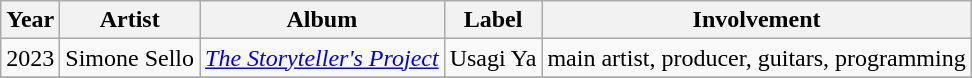<table class="wikitable">
<tr>
<th>Year</th>
<th>Artist</th>
<th>Album</th>
<th>Label</th>
<th>Involvement</th>
</tr>
<tr>
<td>2023</td>
<td>Simone Sello</td>
<td><em><a href='#'>The Storyteller's Project</a></em></td>
<td>Usagi Ya</td>
<td>main artist, producer, guitars, programming</td>
</tr>
<tr>
</tr>
</table>
